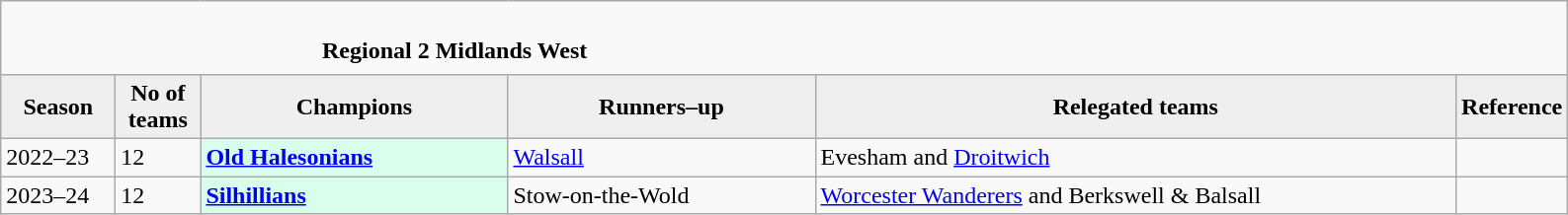<table class="wikitable" style="text-align: left;">
<tr>
<td colspan="11" cellpadding="0" cellspacing="0"><br><table border="0" style="width:100%;" cellpadding="0" cellspacing="0">
<tr>
<td style="width:20%; border:0;"></td>
<td style="border:0;"><strong>Regional 2 Midlands West</strong></td>
<td style="width:20%; border:0;"></td>
</tr>
</table>
</td>
</tr>
<tr>
<th style="background:#efefef; width:70px;">Season</th>
<th style="background:#efefef; width:50px;">No of teams</th>
<th style="background:#efefef; width:200px;">Champions</th>
<th style="background:#efefef; width:200px;">Runners–up</th>
<th style="background:#efefef; width:425px;">Relegated teams</th>
<th style="background:#efefef; width:50px;">Reference</th>
</tr>
<tr align=left>
<td>2022–23</td>
<td>12</td>
<td style="background:#d8ffeb;"><strong><a href='#'>Old Halesonians</a></strong></td>
<td><a href='#'>Walsall</a></td>
<td>Evesham and <a href='#'>Droitwich</a></td>
<td></td>
</tr>
<tr>
<td>2023–24</td>
<td>12</td>
<td style="background:#d8ffeb;"><strong><a href='#'>Silhillians</a></strong></td>
<td>Stow-on-the-Wold</td>
<td><a href='#'>Worcester Wanderers</a> and Berkswell & Balsall</td>
<td></td>
</tr>
</table>
